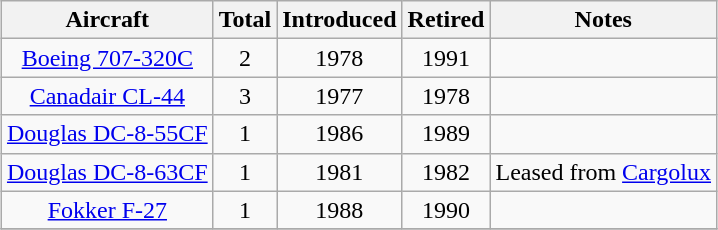<table class="wikitable" style="margin:0.5em auto; text-align:center">
<tr>
<th>Aircraft</th>
<th>Total</th>
<th>Introduced</th>
<th>Retired</th>
<th>Notes</th>
</tr>
<tr>
<td><a href='#'>Boeing 707-320C</a></td>
<td>2</td>
<td>1978</td>
<td>1991</td>
<td></td>
</tr>
<tr>
<td><a href='#'>Canadair CL-44</a></td>
<td>3</td>
<td>1977</td>
<td>1978</td>
<td></td>
</tr>
<tr>
<td><a href='#'>Douglas DC-8-55CF</a></td>
<td>1</td>
<td>1986</td>
<td>1989</td>
<td></td>
</tr>
<tr>
<td><a href='#'>Douglas DC-8-63CF</a></td>
<td>1</td>
<td>1981</td>
<td>1982</td>
<td>Leased from <a href='#'>Cargolux</a></td>
</tr>
<tr>
<td><a href='#'>Fokker F-27</a></td>
<td>1</td>
<td>1988</td>
<td>1990</td>
<td></td>
</tr>
<tr>
</tr>
</table>
